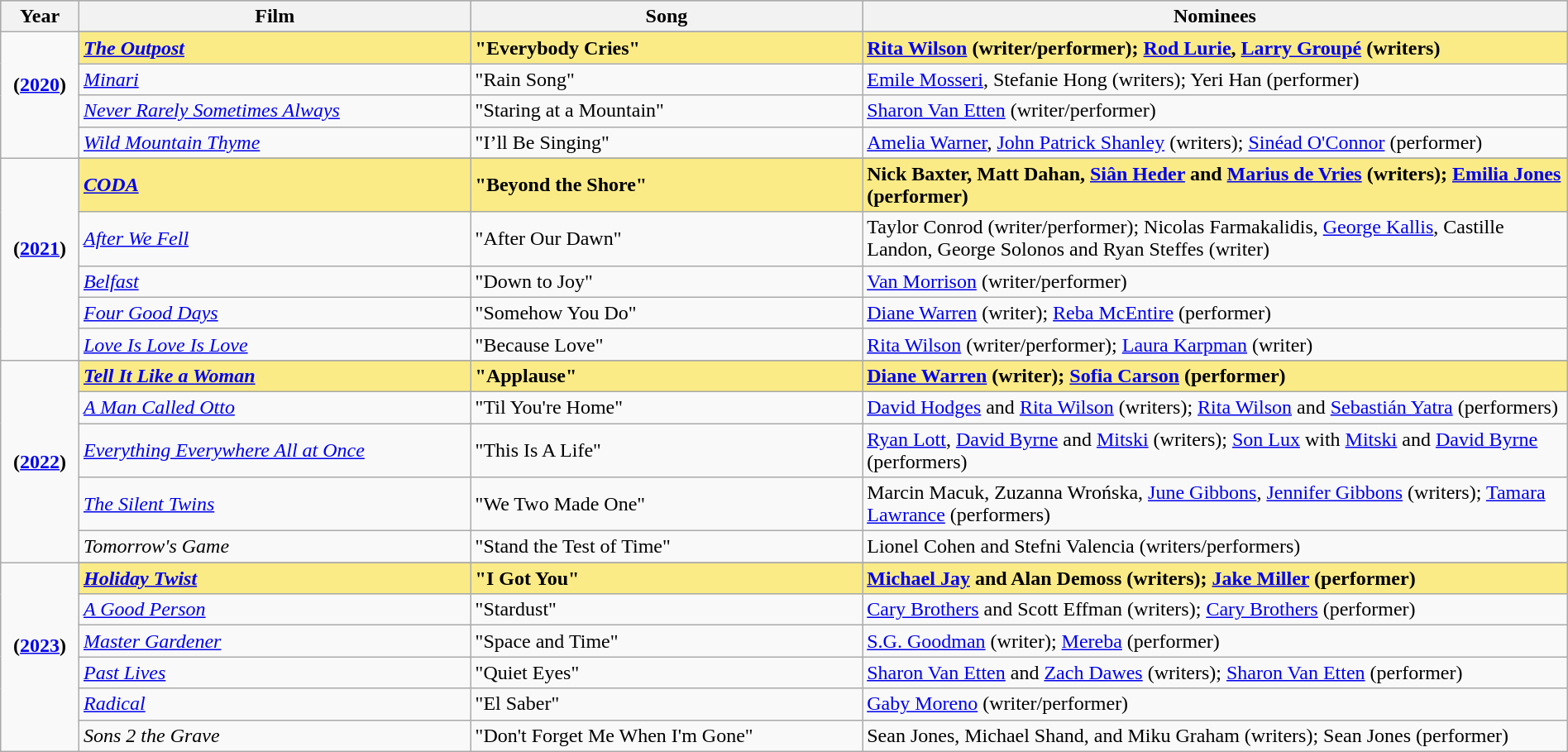<table class="wikitable" style="width:100%">
<tr bgcolor="#bebebe">
<th width="5%">Year</th>
<th width="25%">Film</th>
<th width="25%">Song</th>
<th width="45%">Nominees</th>
</tr>
<tr>
<td rowspan=5 style="text-align:center"><strong>(<a href='#'>2020</a>)</strong><br> <br> </td>
</tr>
<tr style="background:#FAEB86">
<td><strong><em><a href='#'>The Outpost</a></em></strong></td>
<td><strong>"Everybody Cries"</strong></td>
<td><strong><a href='#'>Rita Wilson</a> (writer/performer); <a href='#'>Rod Lurie</a>, <a href='#'>Larry Groupé</a> (writers)</strong></td>
</tr>
<tr>
<td><em><a href='#'>Minari</a></em></td>
<td>"Rain Song"</td>
<td><a href='#'>Emile Mosseri</a>, Stefanie Hong (writers); Yeri Han (performer)</td>
</tr>
<tr>
<td><em><a href='#'>Never Rarely Sometimes Always</a></em></td>
<td>"Staring at a Mountain"</td>
<td><a href='#'>Sharon Van Etten</a> (writer/performer)</td>
</tr>
<tr>
<td><em><a href='#'>Wild Mountain Thyme</a></em></td>
<td>"I’ll Be Singing"</td>
<td><a href='#'>Amelia Warner</a>, <a href='#'>John Patrick Shanley</a> (writers); <a href='#'>Sinéad O'Connor</a> (performer)</td>
</tr>
<tr>
<td rowspan=6 style="text-align:center"><strong>(<a href='#'>2021</a>)</strong><br> <br></td>
</tr>
<tr style="background:#FAEB86">
<td><strong><em><a href='#'>CODA</a></em></strong></td>
<td><strong>"Beyond the Shore"</strong></td>
<td><strong>Nick Baxter, Matt Dahan, <a href='#'>Siân Heder</a> and <a href='#'>Marius de Vries</a> (writers); <a href='#'>Emilia Jones</a> (performer)</strong></td>
</tr>
<tr>
<td><em><a href='#'>After We Fell</a></em></td>
<td>"After Our Dawn"</td>
<td>Taylor Conrod (writer/performer); Nicolas Farmakalidis, <a href='#'>George Kallis</a>, Castille Landon, George Solonos and Ryan Steffes (writer)</td>
</tr>
<tr>
<td><em><a href='#'>Belfast</a></em></td>
<td>"Down to Joy"</td>
<td><a href='#'>Van Morrison</a> (writer/performer)</td>
</tr>
<tr>
<td><em><a href='#'>Four Good Days</a></em></td>
<td>"Somehow You Do"</td>
<td><a href='#'>Diane Warren</a> (writer); <a href='#'>Reba McEntire</a> (performer)</td>
</tr>
<tr>
<td><em><a href='#'>Love Is Love Is Love</a></em></td>
<td>"Because Love"</td>
<td><a href='#'>Rita Wilson</a> (writer/performer); <a href='#'>Laura Karpman</a> (writer)</td>
</tr>
<tr>
<td rowspan=6 style="text-align:center"><strong>(<a href='#'>2022</a>)</strong><br></td>
</tr>
<tr style="background:#FAEB86">
<td><strong><em><a href='#'>Tell It Like a Woman</a></em></strong></td>
<td><strong>"Applause"</strong></td>
<td><strong><a href='#'>Diane Warren</a> (writer); <a href='#'>Sofia Carson</a> (performer)</strong></td>
</tr>
<tr>
<td><em><a href='#'>A Man Called Otto</a></em></td>
<td>"Til You're Home"</td>
<td><a href='#'>David Hodges</a> and <a href='#'>Rita Wilson</a> (writers); <a href='#'>Rita Wilson</a> and <a href='#'>Sebastián Yatra</a> (performers)</td>
</tr>
<tr>
<td><em><a href='#'>Everything Everywhere All at Once</a></em></td>
<td>"This Is A Life"</td>
<td><a href='#'>Ryan Lott</a>, <a href='#'>David Byrne</a> and <a href='#'>Mitski</a> (writers); <a href='#'>Son Lux</a> with <a href='#'>Mitski</a> and <a href='#'>David Byrne</a> (performers)</td>
</tr>
<tr>
<td><em><a href='#'>The Silent Twins</a></em></td>
<td>"We Two Made One"</td>
<td>Marcin Macuk, Zuzanna Wrońska, <a href='#'>June Gibbons</a>, <a href='#'>Jennifer Gibbons</a> (writers); <a href='#'>Tamara Lawrance</a> (performers)</td>
</tr>
<tr>
<td><em>Tomorrow's Game</em></td>
<td>"Stand the Test of Time"</td>
<td>Lionel Cohen and Stefni Valencia (writers/performers)</td>
</tr>
<tr>
<td rowspan=7 style="text-align:center"><strong>(<a href='#'>2023</a>)</strong><br><br></td>
</tr>
<tr style="background:#FAEB86">
<td><strong><em><a href='#'>Holiday Twist</a></em></strong></td>
<td><strong>"I Got You"</strong></td>
<td><strong><a href='#'>Michael Jay</a> and Alan Demoss (writers); <a href='#'>Jake Miller</a> (performer)</strong></td>
</tr>
<tr>
<td><em><a href='#'>A Good Person</a></em></td>
<td>"Stardust"</td>
<td><a href='#'>Cary Brothers</a> and Scott Effman (writers); <a href='#'>Cary Brothers</a> (performer)</td>
</tr>
<tr>
<td><em><a href='#'>Master Gardener</a></em></td>
<td>"Space and Time"</td>
<td><a href='#'>S.G. Goodman</a> (writer); <a href='#'>Mereba</a> (performer)</td>
</tr>
<tr>
<td><em><a href='#'>Past Lives</a></em></td>
<td>"Quiet Eyes"</td>
<td><a href='#'>Sharon Van Etten</a> and <a href='#'>Zach Dawes</a> (writers); <a href='#'>Sharon Van Etten</a> (performer)</td>
</tr>
<tr>
<td><em><a href='#'>Radical</a></em></td>
<td>"El Saber"</td>
<td><a href='#'>Gaby Moreno</a> (writer/performer)</td>
</tr>
<tr>
<td><em>Sons 2 the Grave</em></td>
<td>"Don't Forget Me When I'm Gone"</td>
<td>Sean Jones, Michael Shand, and Miku Graham (writers); Sean Jones (performer)</td>
</tr>
</table>
